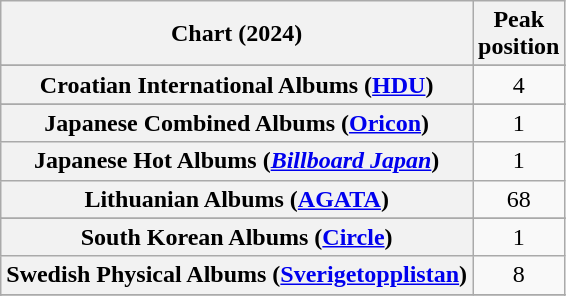<table class="wikitable sortable plainrowheaders" style="text-align:center">
<tr>
<th scope="col">Chart (2024)</th>
<th scope="col">Peak<br>position</th>
</tr>
<tr>
</tr>
<tr>
</tr>
<tr>
</tr>
<tr>
<th scope="row">Croatian International Albums (<a href='#'>HDU</a>)</th>
<td>4</td>
</tr>
<tr>
</tr>
<tr>
</tr>
<tr>
</tr>
<tr>
</tr>
<tr>
</tr>
<tr>
<th scope="row">Japanese Combined Albums (<a href='#'>Oricon</a>)</th>
<td>1</td>
</tr>
<tr>
<th scope="row">Japanese Hot Albums (<em><a href='#'>Billboard Japan</a></em>)</th>
<td>1</td>
</tr>
<tr>
<th scope="row">Lithuanian Albums (<a href='#'>AGATA</a>)</th>
<td>68</td>
</tr>
<tr>
</tr>
<tr>
</tr>
<tr>
<th scope="row">South Korean Albums (<a href='#'>Circle</a>)</th>
<td>1</td>
</tr>
<tr>
<th scope="row">Swedish Physical Albums (<a href='#'>Sverigetopplistan</a>)</th>
<td>8</td>
</tr>
<tr>
</tr>
<tr>
</tr>
<tr>
</tr>
<tr>
</tr>
<tr>
</tr>
</table>
